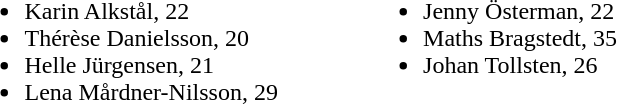<table>
<tr valign=top>
<td style="width:40%;"><br><ul><li>Karin Alkstål, 22</li><li>Thérèse Danielsson, 20</li><li>Helle Jürgensen, 21</li><li>Lena Mårdner-Nilsson, 29</li></ul></td>
<td style="width:40%;"><br><ul><li>Jenny Österman, 22</li><li>Maths Bragstedt, 35</li><li>Johan Tollsten, 26</li></ul></td>
</tr>
</table>
